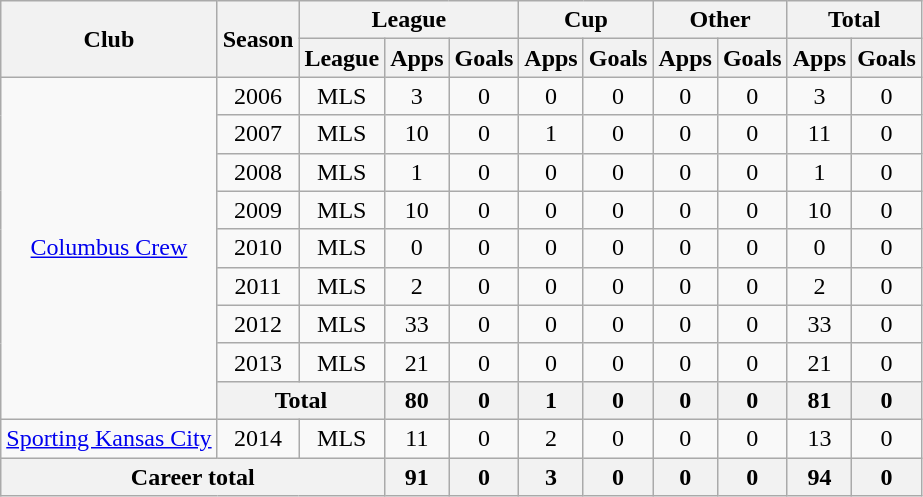<table class="wikitable" style="text-align: center;">
<tr>
<th rowspan=2>Club</th>
<th rowspan=2>Season</th>
<th colspan=3>League</th>
<th colspan=2>Cup</th>
<th colspan=2>Other</th>
<th colspan=2>Total</th>
</tr>
<tr>
<th>League</th>
<th>Apps</th>
<th>Goals</th>
<th>Apps</th>
<th>Goals</th>
<th>Apps</th>
<th>Goals</th>
<th>Apps</th>
<th>Goals</th>
</tr>
<tr>
<td rowspan=9><a href='#'>Columbus Crew</a></td>
<td>2006</td>
<td>MLS</td>
<td>3</td>
<td>0</td>
<td>0</td>
<td>0</td>
<td>0</td>
<td>0</td>
<td>3</td>
<td>0</td>
</tr>
<tr>
<td>2007</td>
<td>MLS</td>
<td>10</td>
<td>0</td>
<td>1</td>
<td>0</td>
<td>0</td>
<td>0</td>
<td>11</td>
<td>0</td>
</tr>
<tr>
<td>2008</td>
<td>MLS</td>
<td>1</td>
<td>0</td>
<td>0</td>
<td>0</td>
<td>0</td>
<td>0</td>
<td>1</td>
<td>0</td>
</tr>
<tr>
<td>2009</td>
<td>MLS</td>
<td>10</td>
<td>0</td>
<td>0</td>
<td>0</td>
<td>0</td>
<td>0</td>
<td>10</td>
<td>0</td>
</tr>
<tr>
<td>2010</td>
<td>MLS</td>
<td>0</td>
<td>0</td>
<td>0</td>
<td>0</td>
<td>0</td>
<td>0</td>
<td>0</td>
<td>0</td>
</tr>
<tr>
<td>2011</td>
<td>MLS</td>
<td>2</td>
<td>0</td>
<td>0</td>
<td>0</td>
<td>0</td>
<td>0</td>
<td>2</td>
<td>0</td>
</tr>
<tr>
<td>2012</td>
<td>MLS</td>
<td>33</td>
<td>0</td>
<td>0</td>
<td>0</td>
<td>0</td>
<td>0</td>
<td>33</td>
<td>0</td>
</tr>
<tr>
<td>2013</td>
<td>MLS</td>
<td>21</td>
<td>0</td>
<td>0</td>
<td>0</td>
<td>0</td>
<td>0</td>
<td>21</td>
<td>0</td>
</tr>
<tr>
<th colspan=2>Total</th>
<th>80</th>
<th>0</th>
<th>1</th>
<th>0</th>
<th>0</th>
<th>0</th>
<th>81</th>
<th>0</th>
</tr>
<tr>
<td><a href='#'>Sporting Kansas City</a></td>
<td>2014</td>
<td>MLS</td>
<td>11</td>
<td>0</td>
<td>2</td>
<td>0</td>
<td>0</td>
<td>0</td>
<td>13</td>
<td>0</td>
</tr>
<tr>
<th colspan=3>Career total</th>
<th>91</th>
<th>0</th>
<th>3</th>
<th>0</th>
<th>0</th>
<th>0</th>
<th>94</th>
<th>0</th>
</tr>
</table>
